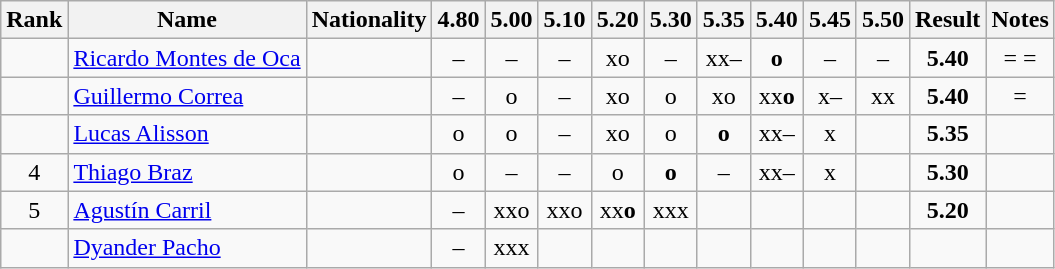<table class="wikitable sortable" style="text-align:center">
<tr>
<th>Rank</th>
<th>Name</th>
<th>Nationality</th>
<th>4.80</th>
<th>5.00</th>
<th>5.10</th>
<th>5.20</th>
<th>5.30</th>
<th>5.35</th>
<th>5.40</th>
<th>5.45</th>
<th>5.50</th>
<th>Result</th>
<th>Notes</th>
</tr>
<tr>
<td></td>
<td align=left><a href='#'>Ricardo Montes de Oca</a></td>
<td align=left></td>
<td>–</td>
<td>–</td>
<td>–</td>
<td>xo</td>
<td>–</td>
<td>xx–</td>
<td><strong>o</strong></td>
<td>–</td>
<td>–</td>
<td><strong>5.40</strong></td>
<td>= =</td>
</tr>
<tr>
<td></td>
<td align=left><a href='#'>Guillermo Correa</a></td>
<td align=left></td>
<td>–</td>
<td>o</td>
<td>–</td>
<td>xo</td>
<td>o</td>
<td>xo</td>
<td>xx<strong>o</strong></td>
<td>x–</td>
<td>xx</td>
<td><strong>5.40</strong></td>
<td>=</td>
</tr>
<tr>
<td></td>
<td align=left><a href='#'>Lucas Alisson</a></td>
<td align=left></td>
<td>o</td>
<td>o</td>
<td>–</td>
<td>xo</td>
<td>o</td>
<td><strong>o</strong></td>
<td>xx–</td>
<td>x</td>
<td></td>
<td><strong>5.35</strong></td>
<td></td>
</tr>
<tr>
<td>4</td>
<td align=left><a href='#'>Thiago Braz</a></td>
<td align=left></td>
<td>o</td>
<td>–</td>
<td>–</td>
<td>o</td>
<td><strong>o</strong></td>
<td>–</td>
<td>xx–</td>
<td>x</td>
<td></td>
<td><strong>5.30</strong></td>
<td></td>
</tr>
<tr>
<td>5</td>
<td align=left><a href='#'>Agustín Carril</a></td>
<td align=left></td>
<td>–</td>
<td>xxo</td>
<td>xxo</td>
<td>xx<strong>o</strong></td>
<td>xxx</td>
<td></td>
<td></td>
<td></td>
<td></td>
<td><strong>5.20</strong></td>
<td></td>
</tr>
<tr>
<td></td>
<td align=left><a href='#'>Dyander Pacho</a></td>
<td align=left></td>
<td>–</td>
<td>xxx</td>
<td></td>
<td></td>
<td></td>
<td></td>
<td></td>
<td></td>
<td></td>
<td></td>
<td></td>
</tr>
</table>
